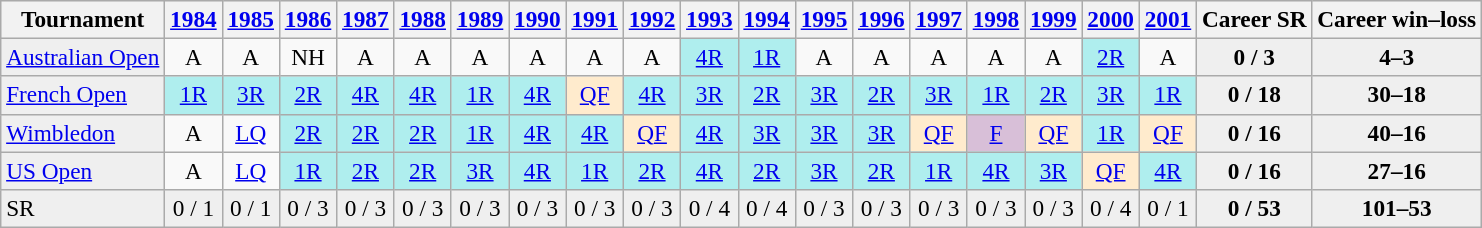<table class="wikitable" style="font-size:97%">
<tr bgcolor="#efefef">
<th>Tournament</th>
<th><a href='#'>1984</a></th>
<th><a href='#'>1985</a></th>
<th><a href='#'>1986</a></th>
<th><a href='#'>1987</a></th>
<th><a href='#'>1988</a></th>
<th><a href='#'>1989</a></th>
<th><a href='#'>1990</a></th>
<th><a href='#'>1991</a></th>
<th><a href='#'>1992</a></th>
<th><a href='#'>1993</a></th>
<th><a href='#'>1994</a></th>
<th><a href='#'>1995</a></th>
<th><a href='#'>1996</a></th>
<th><a href='#'>1997</a></th>
<th><a href='#'>1998</a></th>
<th><a href='#'>1999</a></th>
<th><a href='#'>2000</a></th>
<th><a href='#'>2001</a></th>
<th>Career SR</th>
<th>Career win–loss</th>
</tr>
<tr>
<td style="background:#EFEFEF;"><a href='#'>Australian Open</a></td>
<td align="center">A</td>
<td align="center">A</td>
<td align="center">NH</td>
<td align="center">A</td>
<td align="center">A</td>
<td align="center">A</td>
<td align="center">A</td>
<td align="center">A</td>
<td align="center">A</td>
<td align="center" style="background:#afeeee;"><a href='#'>4R</a></td>
<td align="center" style="background:#afeeee;"><a href='#'>1R</a></td>
<td align="center">A</td>
<td align="center">A</td>
<td align="center">A</td>
<td align="center">A</td>
<td align="center">A</td>
<td align="center" style="background:#afeeee;"><a href='#'>2R</a></td>
<td align="center">A</td>
<td align="center" style="background:#EFEFEF;"><strong>0 / 3</strong></td>
<td align="center" style="background:#EFEFEF;"><strong>4–3</strong></td>
</tr>
<tr>
<td style="background:#EFEFEF;"><a href='#'>French Open</a></td>
<td align="center" style="background:#afeeee;"><a href='#'>1R</a></td>
<td align="center" style="background:#afeeee;"><a href='#'>3R</a></td>
<td align="center" style="background:#afeeee;"><a href='#'>2R</a></td>
<td align="center" style="background:#afeeee;"><a href='#'>4R</a></td>
<td align="center" style="background:#afeeee;"><a href='#'>4R</a></td>
<td align="center" style="background:#afeeee;"><a href='#'>1R</a></td>
<td align="center" style="background:#afeeee;"><a href='#'>4R</a></td>
<td align="center" style="background:#ffebcd;"><a href='#'>QF</a></td>
<td align="center" style="background:#afeeee;"><a href='#'>4R</a></td>
<td align="center" style="background:#afeeee;"><a href='#'>3R</a></td>
<td align="center" style="background:#afeeee;"><a href='#'>2R</a></td>
<td align="center" style="background:#afeeee;"><a href='#'>3R</a></td>
<td align="center" style="background:#afeeee;"><a href='#'>2R</a></td>
<td align="center" style="background:#afeeee;"><a href='#'>3R</a></td>
<td align="center" style="background:#afeeee;"><a href='#'>1R</a></td>
<td align="center" style="background:#afeeee;"><a href='#'>2R</a></td>
<td align="center" style="background:#afeeee;"><a href='#'>3R</a></td>
<td align="center" style="background:#afeeee;"><a href='#'>1R</a></td>
<td align="center" style="background:#EFEFEF;"><strong>0 / 18</strong></td>
<td align="center" style="background:#EFEFEF;"><strong>30–18</strong></td>
</tr>
<tr>
<td style="background:#EFEFEF;"><a href='#'>Wimbledon</a></td>
<td align="center">A</td>
<td align="center"><a href='#'>LQ</a></td>
<td align="center" style="background:#afeeee;"><a href='#'>2R</a></td>
<td align="center" style="background:#afeeee;"><a href='#'>2R</a></td>
<td align="center" style="background:#afeeee;"><a href='#'>2R</a></td>
<td align="center" style="background:#afeeee;"><a href='#'>1R</a></td>
<td align="center" style="background:#afeeee;"><a href='#'>4R</a></td>
<td align="center" style="background:#afeeee;"><a href='#'>4R</a></td>
<td align="center" style="background:#ffebcd;"><a href='#'>QF</a></td>
<td align="center" style="background:#afeeee;"><a href='#'>4R</a></td>
<td align="center" style="background:#afeeee;"><a href='#'>3R</a></td>
<td align="center" style="background:#afeeee;"><a href='#'>3R</a></td>
<td align="center" style="background:#afeeee;"><a href='#'>3R</a></td>
<td align="center" style="background:#ffebcd;"><a href='#'>QF</a></td>
<td align="center" style="background:#D8BFD8;"><a href='#'>F</a></td>
<td align="center" style="background:#ffebcd;"><a href='#'>QF</a></td>
<td align="center" style="background:#afeeee;"><a href='#'>1R</a></td>
<td align="center" style="background:#ffebcd;"><a href='#'>QF</a></td>
<td align="center" style="background:#EFEFEF;"><strong>0 / 16</strong></td>
<td align="center" style="background:#EFEFEF;"><strong>40–16</strong></td>
</tr>
<tr>
<td style="background:#EFEFEF;"><a href='#'>US Open</a></td>
<td align="center">A</td>
<td align="center"><a href='#'>LQ</a></td>
<td align="center" style="background:#afeeee;"><a href='#'>1R</a></td>
<td align="center" style="background:#afeeee;"><a href='#'>2R</a></td>
<td align="center" style="background:#afeeee;"><a href='#'>2R</a></td>
<td align="center" style="background:#afeeee;"><a href='#'>3R</a></td>
<td align="center" style="background:#afeeee;"><a href='#'>4R</a></td>
<td align="center" style="background:#afeeee;"><a href='#'>1R</a></td>
<td align="center" style="background:#afeeee;"><a href='#'>2R</a></td>
<td align="center" style="background:#afeeee;"><a href='#'>4R</a></td>
<td align="center" style="background:#afeeee;"><a href='#'>2R</a></td>
<td align="center" style="background:#afeeee;"><a href='#'>3R</a></td>
<td align="center" style="background:#afeeee;"><a href='#'>2R</a></td>
<td align="center" style="background:#afeeee;"><a href='#'>1R</a></td>
<td align="center" style="background:#afeeee;"><a href='#'>4R</a></td>
<td align="center" style="background:#afeeee;"><a href='#'>3R</a></td>
<td align="center" style="background:#ffebcd;"><a href='#'>QF</a></td>
<td align="center" style="background:#afeeee;"><a href='#'>4R</a></td>
<td align="center" style="background:#EFEFEF;"><strong>0 / 16</strong></td>
<td align="center" style="background:#EFEFEF;"><strong>27–16</strong></td>
</tr>
<tr>
<td style="background:#EFEFEF;">SR</td>
<td align="center" style="background:#EFEFEF;">0 / 1</td>
<td align="center" style="background:#EFEFEF;">0 / 1</td>
<td align="center" style="background:#EFEFEF;">0 / 3</td>
<td align="center" style="background:#EFEFEF;">0 / 3</td>
<td align="center" style="background:#EFEFEF;">0 / 3</td>
<td align="center" style="background:#EFEFEF;">0 / 3</td>
<td align="center" style="background:#EFEFEF;">0 / 3</td>
<td align="center" style="background:#EFEFEF;">0 / 3</td>
<td align="center" style="background:#EFEFEF;">0 / 3</td>
<td align="center" style="background:#EFEFEF;">0 / 4</td>
<td align="center" style="background:#EFEFEF;">0 / 4</td>
<td align="center" style="background:#EFEFEF;">0 / 3</td>
<td align="center" style="background:#EFEFEF;">0 / 3</td>
<td align="center" style="background:#EFEFEF;">0 / 3</td>
<td align="center" style="background:#EFEFEF;">0 / 3</td>
<td align="center" style="background:#EFEFEF;">0 / 3</td>
<td align="center" style="background:#EFEFEF;">0 / 4</td>
<td align="center" style="background:#EFEFEF;">0 / 1</td>
<td align="center" style="background:#EFEFEF;"><strong>0 / 53</strong></td>
<td align="center" style="background:#EFEFEF;"><strong>101–53</strong></td>
</tr>
</table>
